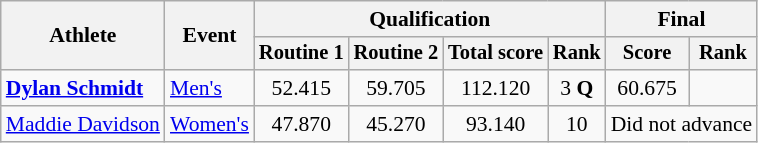<table class=wikitable style=font-size:90%;text-align:center>
<tr>
<th rowspan=2>Athlete</th>
<th rowspan=2>Event</th>
<th colspan=4>Qualification</th>
<th colspan=2>Final</th>
</tr>
<tr style=font-size:95%>
<th>Routine 1</th>
<th>Routine 2</th>
<th>Total score</th>
<th>Rank</th>
<th>Score</th>
<th>Rank</th>
</tr>
<tr>
<td align=left><strong><a href='#'>Dylan Schmidt</a></strong></td>
<td align=left><a href='#'>Men's</a></td>
<td>52.415</td>
<td>59.705</td>
<td>112.120</td>
<td>3 <strong>Q</strong></td>
<td>60.675</td>
<td></td>
</tr>
<tr>
<td align=left><a href='#'>Maddie Davidson</a></td>
<td align=left><a href='#'>Women's</a></td>
<td>47.870</td>
<td>45.270</td>
<td>93.140</td>
<td>10</td>
<td colspan=2>Did not advance</td>
</tr>
</table>
